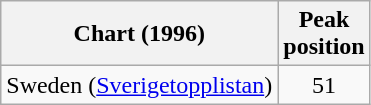<table class="wikitable">
<tr>
<th>Chart (1996)</th>
<th>Peak<br>position</th>
</tr>
<tr>
<td>Sweden (<a href='#'>Sverigetopplistan</a>)</td>
<td align="center">51</td>
</tr>
</table>
